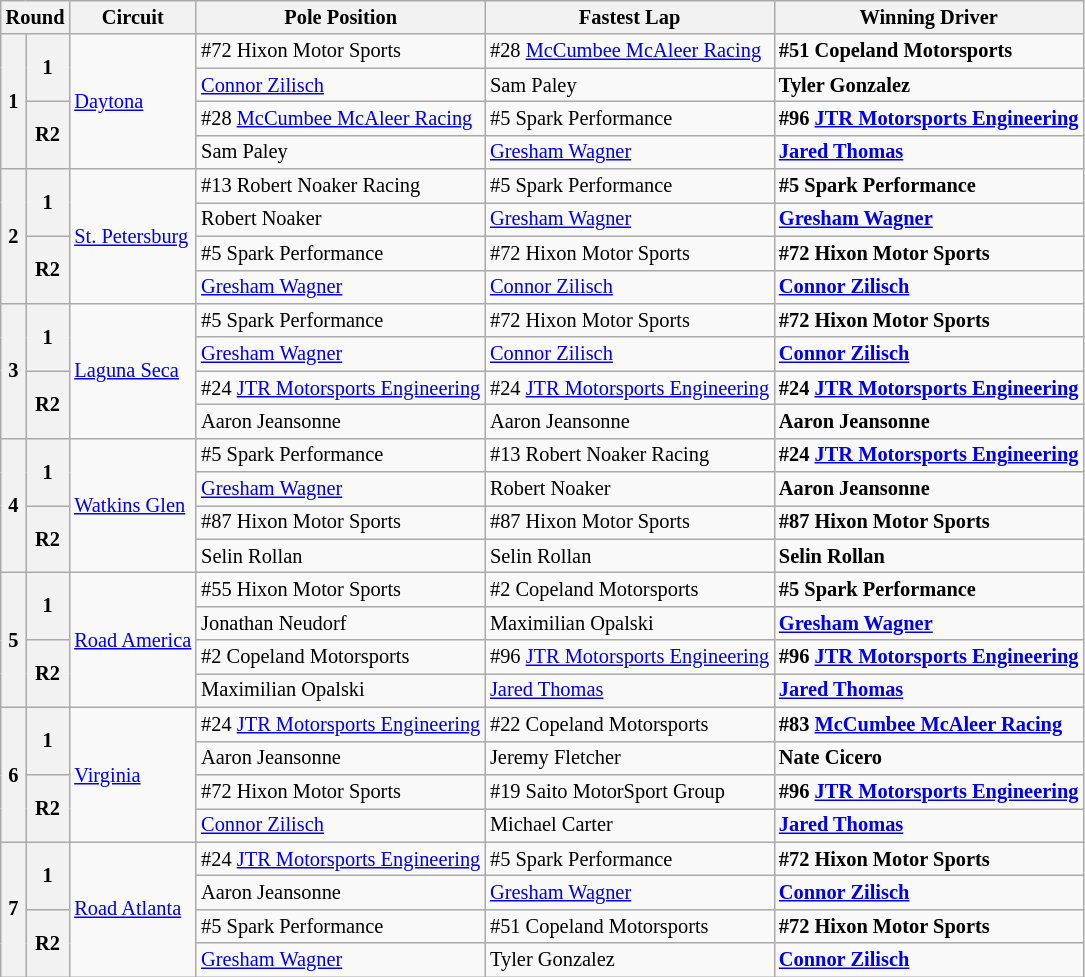<table class="wikitable" style="font-size:85%;">
<tr>
<th colspan=2>Round</th>
<th>Circuit</th>
<th>Pole Position</th>
<th>Fastest Lap</th>
<th>Winning Driver</th>
</tr>
<tr>
<th rowspan=4>1</th>
<th rowspan=2>1</th>
<td rowspan=4><a href='#'>Daytona</a></td>
<td>#72 Hixon Motor Sports</td>
<td>#28 <a href='#'>McCumbee McAleer Racing</a></td>
<td><strong>#51 Copeland Motorsports</strong></td>
</tr>
<tr>
<td> <a href='#'>Connor Zilisch</a></td>
<td> Sam Paley</td>
<td><strong> Tyler Gonzalez</strong></td>
</tr>
<tr>
<th rowspan=2>R2</th>
<td>#28 <a href='#'>McCumbee McAleer Racing</a></td>
<td>#5 Spark Performance</td>
<td><strong>#96 <a href='#'>JTR Motorsports Engineering</a></strong></td>
</tr>
<tr>
<td> Sam Paley</td>
<td> <a href='#'>Gresham Wagner</a></td>
<td><strong> <a href='#'>Jared Thomas</a></strong></td>
</tr>
<tr>
<th rowspan=4>2</th>
<th rowspan=2>1</th>
<td rowspan=4><a href='#'>St. Petersburg</a></td>
<td>#13 Robert Noaker Racing</td>
<td>#5 Spark Performance</td>
<td><strong>#5 Spark Performance</strong></td>
</tr>
<tr>
<td> Robert Noaker</td>
<td> <a href='#'>Gresham Wagner</a></td>
<td><strong> <a href='#'>Gresham Wagner</a></strong></td>
</tr>
<tr>
<th rowspan=2>R2</th>
<td>#5 Spark Performance</td>
<td>#72 Hixon Motor Sports</td>
<td><strong>#72 Hixon Motor Sports</strong></td>
</tr>
<tr>
<td> <a href='#'>Gresham Wagner</a></td>
<td> <a href='#'>Connor Zilisch</a></td>
<td><strong> <a href='#'>Connor Zilisch</a></strong></td>
</tr>
<tr>
<th rowspan=4>3</th>
<th rowspan=2>1</th>
<td rowspan=4><a href='#'>Laguna Seca</a></td>
<td>#5 Spark Performance</td>
<td>#72 Hixon Motor Sports</td>
<td><strong>#72 Hixon Motor Sports</strong></td>
</tr>
<tr>
<td> <a href='#'>Gresham Wagner</a></td>
<td> <a href='#'>Connor Zilisch</a></td>
<td><strong> <a href='#'>Connor Zilisch</a></strong></td>
</tr>
<tr>
<th rowspan=2>R2</th>
<td>#24 <a href='#'>JTR Motorsports Engineering</a></td>
<td>#24 <a href='#'>JTR Motorsports Engineering</a></td>
<td><strong>#24 <a href='#'>JTR Motorsports Engineering</a></strong></td>
</tr>
<tr>
<td> Aaron Jeansonne</td>
<td> Aaron Jeansonne</td>
<td><strong> Aaron Jeansonne</strong></td>
</tr>
<tr>
<th rowspan=4>4</th>
<th rowspan=2>1</th>
<td rowspan=4><a href='#'>Watkins Glen</a></td>
<td>#5 Spark Performance</td>
<td>#13 Robert Noaker Racing</td>
<td><strong>#24 <a href='#'>JTR Motorsports Engineering</a></strong></td>
</tr>
<tr>
<td> <a href='#'>Gresham Wagner</a></td>
<td> Robert Noaker</td>
<td><strong> Aaron Jeansonne</strong></td>
</tr>
<tr>
<th rowspan=2>R2</th>
<td>#87 Hixon Motor Sports</td>
<td>#87 Hixon Motor Sports</td>
<td><strong>#87 Hixon Motor Sports</strong></td>
</tr>
<tr>
<td> Selin Rollan</td>
<td> Selin Rollan</td>
<td><strong> Selin Rollan</strong></td>
</tr>
<tr>
<th rowspan=4>5</th>
<th rowspan=2>1</th>
<td rowspan=4><a href='#'>Road America</a></td>
<td>#55 Hixon Motor Sports</td>
<td>#2 Copeland Motorsports</td>
<td><strong>#5 Spark Performance</strong></td>
</tr>
<tr>
<td> Jonathan Neudorf</td>
<td> Maximilian Opalski</td>
<td><strong> <a href='#'>Gresham Wagner</a></strong></td>
</tr>
<tr>
<th rowspan=2>R2</th>
<td>#2 Copeland Motorsports</td>
<td>#96 <a href='#'>JTR Motorsports Engineering</a></td>
<td><strong>#96 <a href='#'>JTR Motorsports Engineering</a></strong></td>
</tr>
<tr>
<td> Maximilian Opalski</td>
<td> <a href='#'>Jared Thomas</a></td>
<td><strong> <a href='#'>Jared Thomas</a></strong></td>
</tr>
<tr>
<th rowspan=4>6</th>
<th rowspan=2>1</th>
<td rowspan=4><a href='#'>Virginia</a></td>
<td>#24 <a href='#'>JTR Motorsports Engineering</a></td>
<td>#22 Copeland Motorsports</td>
<td><strong>#83 <a href='#'>McCumbee McAleer Racing</a></strong></td>
</tr>
<tr>
<td> Aaron Jeansonne</td>
<td> Jeremy Fletcher</td>
<td><strong> Nate Cicero</strong></td>
</tr>
<tr>
<th rowspan=2>R2</th>
<td>#72 Hixon Motor Sports</td>
<td>#19 Saito MotorSport Group</td>
<td><strong>#96 <a href='#'>JTR Motorsports Engineering</a></strong></td>
</tr>
<tr>
<td> <a href='#'>Connor Zilisch</a></td>
<td> Michael Carter</td>
<td><strong> <a href='#'>Jared Thomas</a></strong></td>
</tr>
<tr>
<th rowspan=4>7</th>
<th rowspan=2>1</th>
<td rowspan=4><a href='#'>Road Atlanta</a></td>
<td>#24 <a href='#'>JTR Motorsports Engineering</a></td>
<td>#5 Spark Performance</td>
<td><strong>#72 Hixon Motor Sports</strong></td>
</tr>
<tr>
<td> Aaron Jeansonne</td>
<td> <a href='#'>Gresham Wagner</a></td>
<td><strong> <a href='#'>Connor Zilisch</a></strong></td>
</tr>
<tr>
<th rowspan=2>R2</th>
<td>#5 Spark Performance</td>
<td>#51 Copeland Motorsports</td>
<td><strong>#72 Hixon Motor Sports</strong></td>
</tr>
<tr>
<td> <a href='#'>Gresham Wagner</a></td>
<td> Tyler Gonzalez</td>
<td><strong> <a href='#'>Connor Zilisch</a></strong></td>
</tr>
</table>
